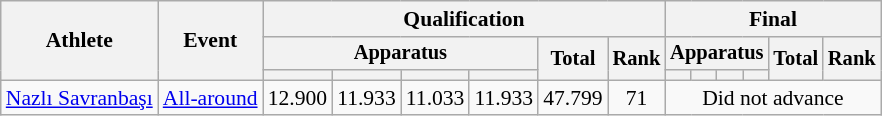<table class="wikitable" style="font-size:90%">
<tr>
<th rowspan=3>Athlete</th>
<th rowspan=3>Event</th>
<th colspan=6>Qualification</th>
<th colspan=6>Final</th>
</tr>
<tr style="font-size:95%">
<th colspan=4>Apparatus</th>
<th rowspan=2>Total</th>
<th rowspan=2>Rank</th>
<th colspan=4>Apparatus</th>
<th rowspan=2>Total</th>
<th rowspan=2>Rank</th>
</tr>
<tr style="font-size:95%">
<th></th>
<th></th>
<th></th>
<th></th>
<th></th>
<th></th>
<th></th>
<th></th>
</tr>
<tr align=center>
<td align=left><a href='#'>Nazlı Savranbaşı</a></td>
<td align=left><a href='#'>All-around</a></td>
<td>12.900</td>
<td>11.933</td>
<td>11.033</td>
<td>11.933</td>
<td>47.799</td>
<td>71</td>
<td colspan=6>Did not advance</td>
</tr>
</table>
